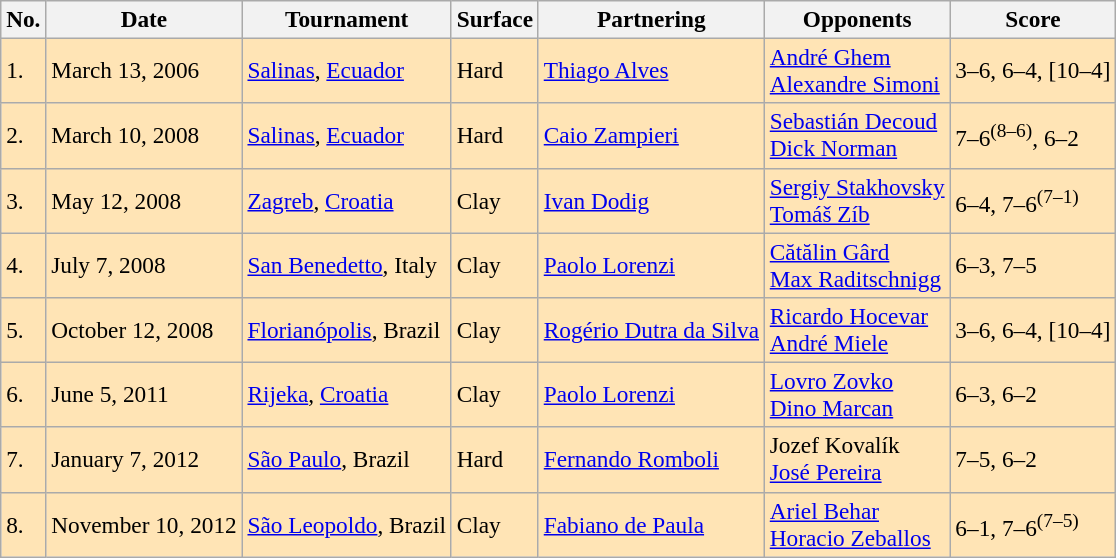<table class="sortable wikitable" style=font-size:97%>
<tr>
<th>No.</th>
<th>Date</th>
<th>Tournament</th>
<th>Surface</th>
<th>Partnering</th>
<th>Opponents</th>
<th>Score</th>
</tr>
<tr bgcolor=moccasin>
<td>1.</td>
<td>March 13, 2006</td>
<td><a href='#'>Salinas</a>, <a href='#'>Ecuador</a></td>
<td>Hard</td>
<td> <a href='#'>Thiago Alves</a></td>
<td> <a href='#'>André Ghem</a><br> <a href='#'>Alexandre Simoni</a></td>
<td>3–6, 6–4, [10–4]</td>
</tr>
<tr bgcolor=moccasin>
<td>2.</td>
<td>March 10, 2008</td>
<td><a href='#'>Salinas</a>, <a href='#'>Ecuador</a></td>
<td>Hard</td>
<td> <a href='#'>Caio Zampieri</a></td>
<td> <a href='#'>Sebastián Decoud</a><br> <a href='#'>Dick Norman</a></td>
<td>7–6<sup>(8–6)</sup>, 6–2</td>
</tr>
<tr bgcolor=moccasin>
<td>3.</td>
<td>May 12, 2008</td>
<td><a href='#'>Zagreb</a>, <a href='#'>Croatia</a></td>
<td>Clay</td>
<td> <a href='#'>Ivan Dodig</a></td>
<td> <a href='#'>Sergiy Stakhovsky</a><br> <a href='#'>Tomáš Zíb</a></td>
<td>6–4, 7–6<sup>(7–1)</sup></td>
</tr>
<tr bgcolor=moccasin>
<td>4.</td>
<td>July 7, 2008</td>
<td><a href='#'>San Benedetto</a>, Italy</td>
<td>Clay</td>
<td> <a href='#'>Paolo Lorenzi</a></td>
<td> <a href='#'>Cătălin Gârd</a><br> <a href='#'>Max Raditschnigg</a></td>
<td>6–3, 7–5</td>
</tr>
<tr bgcolor=moccasin>
<td>5.</td>
<td>October 12, 2008</td>
<td><a href='#'>Florianópolis</a>, Brazil</td>
<td>Clay</td>
<td> <a href='#'>Rogério Dutra da Silva</a></td>
<td> <a href='#'>Ricardo Hocevar</a><br> <a href='#'>André Miele</a></td>
<td>3–6, 6–4, [10–4]</td>
</tr>
<tr bgcolor=moccasin>
<td>6.</td>
<td>June 5, 2011</td>
<td><a href='#'>Rijeka</a>, <a href='#'>Croatia</a></td>
<td>Clay</td>
<td> <a href='#'>Paolo Lorenzi</a></td>
<td> <a href='#'>Lovro Zovko</a><br> <a href='#'>Dino Marcan</a></td>
<td>6–3, 6–2</td>
</tr>
<tr bgcolor=moccasin>
<td>7.</td>
<td>January 7, 2012</td>
<td><a href='#'>São Paulo</a>, Brazil</td>
<td>Hard</td>
<td> <a href='#'>Fernando Romboli</a></td>
<td> Jozef Kovalík<br> <a href='#'>José Pereira</a></td>
<td>7–5, 6–2</td>
</tr>
<tr bgcolor=moccasin>
<td>8.</td>
<td>November 10, 2012</td>
<td><a href='#'>São Leopoldo</a>, Brazil</td>
<td>Clay</td>
<td> <a href='#'>Fabiano de Paula</a></td>
<td> <a href='#'>Ariel Behar</a><br> <a href='#'>Horacio Zeballos</a></td>
<td>6–1, 7–6<sup>(7–5)</sup></td>
</tr>
</table>
